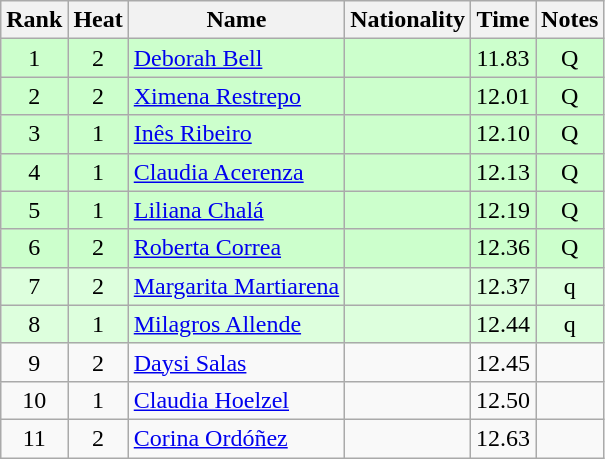<table class="wikitable sortable" style="text-align:center">
<tr>
<th>Rank</th>
<th>Heat</th>
<th>Name</th>
<th>Nationality</th>
<th>Time</th>
<th>Notes</th>
</tr>
<tr bgcolor=ccffcc>
<td>1</td>
<td>2</td>
<td align=left><a href='#'>Deborah Bell</a></td>
<td align=left></td>
<td>11.83</td>
<td>Q</td>
</tr>
<tr bgcolor=ccffcc>
<td>2</td>
<td>2</td>
<td align=left><a href='#'>Ximena Restrepo</a></td>
<td align=left></td>
<td>12.01</td>
<td>Q</td>
</tr>
<tr bgcolor=ccffcc>
<td>3</td>
<td>1</td>
<td align=left><a href='#'>Inês Ribeiro</a></td>
<td align=left></td>
<td>12.10</td>
<td>Q</td>
</tr>
<tr bgcolor=ccffcc>
<td>4</td>
<td>1</td>
<td align=left><a href='#'>Claudia Acerenza</a></td>
<td align=left></td>
<td>12.13</td>
<td>Q</td>
</tr>
<tr bgcolor=ccffcc>
<td>5</td>
<td>1</td>
<td align=left><a href='#'>Liliana Chalá</a></td>
<td align=left></td>
<td>12.19</td>
<td>Q</td>
</tr>
<tr bgcolor=ccffcc>
<td>6</td>
<td>2</td>
<td align=left><a href='#'>Roberta Correa</a></td>
<td align=left></td>
<td>12.36</td>
<td>Q</td>
</tr>
<tr bgcolor=ddffdd>
<td>7</td>
<td>2</td>
<td align=left><a href='#'>Margarita Martiarena</a></td>
<td align=left></td>
<td>12.37</td>
<td>q</td>
</tr>
<tr bgcolor=ddffdd>
<td>8</td>
<td>1</td>
<td align=left><a href='#'>Milagros Allende</a></td>
<td align=left></td>
<td>12.44</td>
<td>q</td>
</tr>
<tr>
<td>9</td>
<td>2</td>
<td align=left><a href='#'>Daysi Salas</a></td>
<td align=left></td>
<td>12.45</td>
<td></td>
</tr>
<tr>
<td>10</td>
<td>1</td>
<td align=left><a href='#'>Claudia Hoelzel</a></td>
<td align=left></td>
<td>12.50</td>
<td></td>
</tr>
<tr>
<td>11</td>
<td>2</td>
<td align=left><a href='#'>Corina Ordóñez</a></td>
<td align=left></td>
<td>12.63</td>
<td></td>
</tr>
</table>
